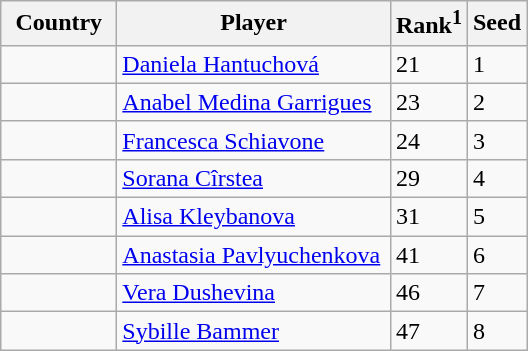<table class="sortable wikitable">
<tr>
<th width="70">Country</th>
<th width="175">Player</th>
<th>Rank<sup>1</sup></th>
<th>Seed</th>
</tr>
<tr>
<td></td>
<td><a href='#'>Daniela Hantuchová</a></td>
<td>21</td>
<td>1</td>
</tr>
<tr>
<td></td>
<td><a href='#'>Anabel Medina Garrigues</a></td>
<td>23</td>
<td>2</td>
</tr>
<tr>
<td></td>
<td><a href='#'>Francesca Schiavone</a></td>
<td>24</td>
<td>3</td>
</tr>
<tr>
<td></td>
<td><a href='#'>Sorana Cîrstea</a></td>
<td>29</td>
<td>4</td>
</tr>
<tr>
<td></td>
<td><a href='#'>Alisa Kleybanova</a></td>
<td>31</td>
<td>5</td>
</tr>
<tr>
<td></td>
<td><a href='#'>Anastasia Pavlyuchenkova</a></td>
<td>41</td>
<td>6</td>
</tr>
<tr>
<td></td>
<td><a href='#'>Vera Dushevina</a></td>
<td>46</td>
<td>7</td>
</tr>
<tr>
<td></td>
<td><a href='#'>Sybille Bammer</a></td>
<td>47</td>
<td>8</td>
</tr>
</table>
